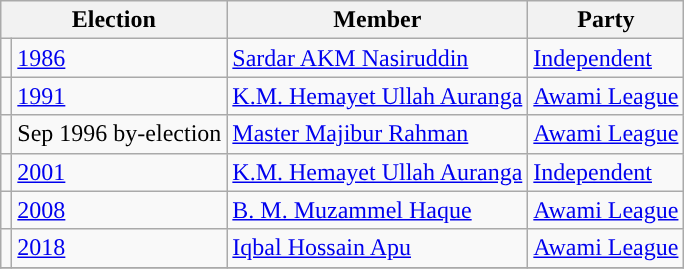<table class="wikitable">
<tr>
<th colspan="2">Election</th>
<th>Member</th>
<th>Party</th>
</tr>
<tr>
<td style="background-color:"></td>
<td><a href='#'>1986</a></td>
<td><a href='#'>Sardar AKM Nasiruddin</a></td>
<td><a href='#'>Independent</a></td>
</tr>
<tr>
<td style="background-color:"></td>
<td><a href='#'>1991</a></td>
<td><a href='#'>K.M. Hemayet Ullah Auranga</a></td>
<td><a href='#'>Awami League</a></td>
</tr>
<tr>
<td style="background-color:"></td>
<td>Sep 1996 by-election</td>
<td><a href='#'>Master Majibur Rahman</a></td>
<td><a href='#'>Awami League</a></td>
</tr>
<tr>
<td style="background-color:"></td>
<td><a href='#'>2001</a></td>
<td><a href='#'>K.M. Hemayet Ullah Auranga</a></td>
<td><a href='#'>Independent</a></td>
</tr>
<tr>
<td style="background-color:"></td>
<td><a href='#'>2008</a></td>
<td><a href='#'>B. M. Muzammel Haque</a></td>
<td><a href='#'>Awami League</a></td>
</tr>
<tr>
<td style="background-color:"></td>
<td><a href='#'>2018</a></td>
<td><a href='#'>Iqbal Hossain Apu</a></td>
<td><a href='#'>Awami League</a></td>
</tr>
<tr>
</tr>
</table>
